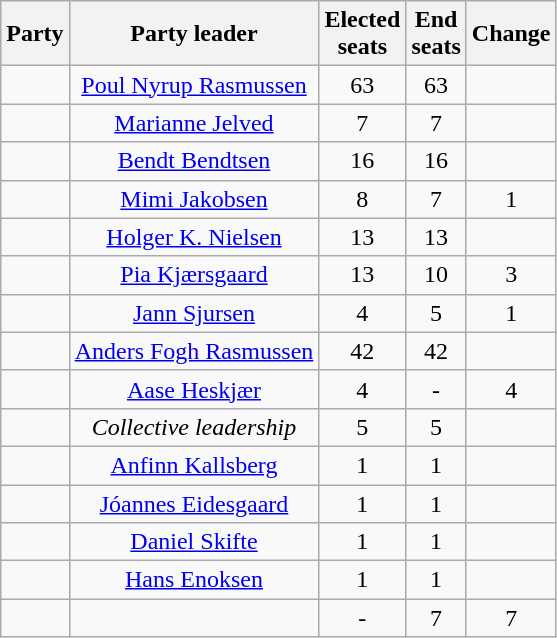<table class="wikitable sortable" style="text-align: center;">
<tr>
<th>Party</th>
<th>Party leader</th>
<th>Elected<br>seats</th>
<th>End<br>seats</th>
<th>Change</th>
</tr>
<tr>
<td data-sort-value="A" style="text-align: left;"></td>
<td><a href='#'>Poul Nyrup Rasmussen</a></td>
<td>63</td>
<td>63</td>
<td data-sort-value="0"></td>
</tr>
<tr>
<td data-sort-value="B" style="text-align: left;"></td>
<td><a href='#'>Marianne Jelved</a></td>
<td>7</td>
<td>7</td>
<td data-sort-value="0"></td>
</tr>
<tr>
<td data-sort-value="C" style="text-align: left;"></td>
<td><a href='#'>Bendt Bendtsen</a></td>
<td>16</td>
<td>16</td>
<td data-sort-value="0"></td>
</tr>
<tr>
<td data-sort-value="D" style="text-align: left;"></td>
<td><a href='#'>Mimi Jakobsen</a></td>
<td>8</td>
<td>7</td>
<td data-sort-value="-1"> 1</td>
</tr>
<tr>
<td data-sort-value="F" style="text-align: left;"></td>
<td><a href='#'>Holger K. Nielsen</a></td>
<td>13</td>
<td>13</td>
<td data-sort-value="0"></td>
</tr>
<tr>
<td data-sort-value="O" style="text-align: left;"></td>
<td><a href='#'>Pia Kjærsgaard</a></td>
<td>13</td>
<td>10</td>
<td data-sort-value="-3"> 3</td>
</tr>
<tr>
<td data-sort-value="Q" style="text-align: left;"></td>
<td><a href='#'>Jann Sjursen</a></td>
<td>4</td>
<td>5</td>
<td data-sort-value="1"> 1</td>
</tr>
<tr>
<td data-sort-value="V" style="text-align: left;"></td>
<td><a href='#'>Anders Fogh Rasmussen</a></td>
<td>42</td>
<td>42</td>
<td data-sort-value="0"></td>
</tr>
<tr>
<td data-sort-value="Z" style="text-align: left;"></td>
<td><a href='#'>Aase Heskjær</a></td>
<td>4</td>
<td>-</td>
<td data-sort-value="-4"> 4</td>
</tr>
<tr>
<td data-sort-value="ZA" style="text-align: left;"></td>
<td><em>Collective leadership</em></td>
<td>5</td>
<td>5</td>
<td data-sort-value="0"></td>
</tr>
<tr>
<td data-sort-value="FF" style="text-align: left;"></td>
<td><a href='#'>Anfinn Kallsberg</a></td>
<td>1</td>
<td>1</td>
<td data-sort-value="0"></td>
</tr>
<tr>
<td data-sort-value="JF" style="text-align: left;"></td>
<td><a href='#'>Jóannes Eidesgaard</a></td>
<td>1</td>
<td>1</td>
<td data-sort-value="0"></td>
</tr>
<tr>
<td data-sort-value="AT" style="text-align: left;"></td>
<td><a href='#'>Daniel Skifte</a></td>
<td>1</td>
<td>1</td>
<td data-sort-value="0"></td>
</tr>
<tr>
<td data-sort-value="SI" style="text-align: left;"></td>
<td><a href='#'>Hans Enoksen</a></td>
<td>1</td>
<td>1</td>
<td data-sort-value="0"></td>
</tr>
<tr>
<td data-sort-value="ZZZZ" style="text-align: left;"></td>
<td></td>
<td>-</td>
<td>7</td>
<td data-sort-value="5"> 7</td>
</tr>
</table>
